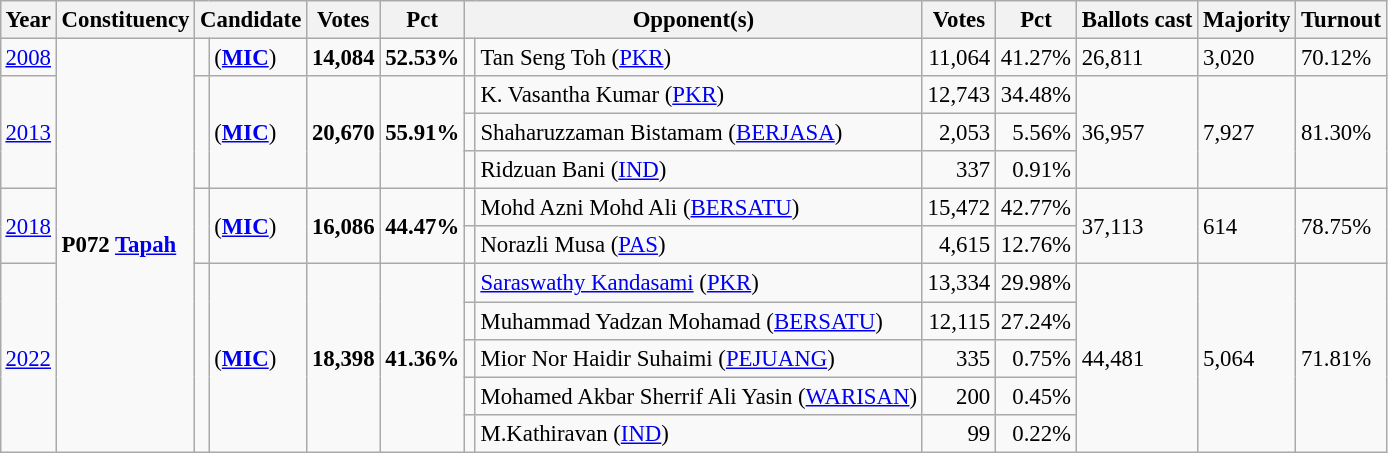<table class="wikitable" style="margin:0.5em ; font-size:95%">
<tr>
<th>Year</th>
<th>Constituency</th>
<th colspan=2>Candidate</th>
<th>Votes</th>
<th>Pct</th>
<th colspan=2>Opponent(s)</th>
<th>Votes</th>
<th>Pct</th>
<th>Ballots cast</th>
<th>Majority</th>
<th>Turnout</th>
</tr>
<tr>
<td><a href='#'>2008</a></td>
<td rowspan=11><strong>P072 <a href='#'>Tapah</a></strong></td>
<td></td>
<td> (<a href='#'><strong>MIC</strong></a>)</td>
<td align="right"><strong>14,084</strong></td>
<td><strong>52.53%</strong></td>
<td></td>
<td>Tan Seng Toh (<a href='#'>PKR</a>)</td>
<td align="right">11,064</td>
<td>41.27%</td>
<td>26,811</td>
<td>3,020</td>
<td>70.12%</td>
</tr>
<tr>
<td rowspan=3><a href='#'>2013</a></td>
<td rowspan=3 ></td>
<td rowspan=3> (<a href='#'><strong>MIC</strong></a>)</td>
<td rowspan=3 align="right"><strong>20,670</strong></td>
<td rowspan=3><strong>55.91%</strong></td>
<td></td>
<td>K. Vasantha Kumar (<a href='#'>PKR</a>)</td>
<td align="right">12,743</td>
<td>34.48%</td>
<td rowspan=3>36,957</td>
<td rowspan=3>7,927</td>
<td rowspan=3>81.30%</td>
</tr>
<tr>
<td bgcolor=></td>
<td>Shaharuzzaman Bistamam (<a href='#'>BERJASA</a>)</td>
<td align="right">2,053</td>
<td align=right>5.56%</td>
</tr>
<tr>
<td></td>
<td>Ridzuan Bani (<a href='#'>IND</a>)</td>
<td align="right">337</td>
<td align=right>0.91%</td>
</tr>
<tr>
<td rowspan="2"><a href='#'>2018</a></td>
<td rowspan="2" ></td>
<td rowspan="2"> (<a href='#'><strong>MIC</strong></a>)</td>
<td rowspan="2" align="right"><strong>16,086</strong></td>
<td rowspan="2"><strong>44.47%</strong></td>
<td></td>
<td>Mohd Azni Mohd Ali (<a href='#'>BERSATU</a>)</td>
<td align="right">15,472</td>
<td>42.77%</td>
<td rowspan="2">37,113</td>
<td rowspan="2">614</td>
<td rowspan="2">78.75%</td>
</tr>
<tr>
<td></td>
<td>Norazli Musa (<a href='#'>PAS</a>)</td>
<td align="right">4,615</td>
<td>12.76%</td>
</tr>
<tr>
<td rowspan=5><a href='#'>2022</a></td>
<td rowspan=5 ></td>
<td rowspan=5> (<a href='#'><strong>MIC</strong></a>)</td>
<td rowspan=5 align=right><strong>18,398</strong></td>
<td rowspan=5><strong>41.36%</strong></td>
<td></td>
<td><a href='#'>Saraswathy Kandasami</a> (<a href='#'>PKR</a>)</td>
<td align=right>13,334</td>
<td>29.98%</td>
<td rowspan=5>44,481</td>
<td rowspan=5>5,064</td>
<td rowspan=5>71.81%</td>
</tr>
<tr>
<td bgcolor=></td>
<td>Muhammad Yadzan Mohamad (<a href='#'>BERSATU</a>)</td>
<td align=right>12,115</td>
<td>27.24%</td>
</tr>
<tr>
<td bgcolor=></td>
<td>Mior Nor Haidir Suhaimi (<a href='#'>PEJUANG</a>)</td>
<td align=right>335</td>
<td align=right>0.75%</td>
</tr>
<tr>
<td></td>
<td>Mohamed Akbar Sherrif Ali Yasin (<a href='#'>WARISAN</a>)</td>
<td align=right>200</td>
<td align=right>0.45%</td>
</tr>
<tr>
<td></td>
<td>M.Kathiravan (<a href='#'>IND</a>)</td>
<td align="right">99</td>
<td align=right>0.22%</td>
</tr>
</table>
